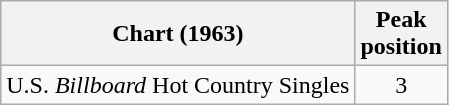<table class="wikitable sortable">
<tr>
<th align="left">Chart (1963)</th>
<th align="center">Peak<br>position</th>
</tr>
<tr>
<td align="left">U.S. <em>Billboard</em> Hot Country Singles</td>
<td align="center">3</td>
</tr>
</table>
